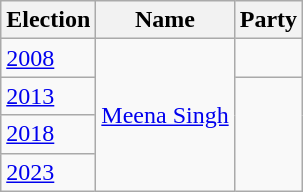<table class="wikitable sortable">
<tr>
<th>Election</th>
<th>Name</th>
<th colspan=2>Party</th>
</tr>
<tr>
<td><a href='#'>2008</a></td>
<td rowspan=4><a href='#'>Meena Singh</a></td>
<td></td>
</tr>
<tr>
<td><a href='#'>2013</a></td>
</tr>
<tr>
<td><a href='#'>2018</a></td>
</tr>
<tr>
<td><a href='#'>2023</a></td>
</tr>
</table>
